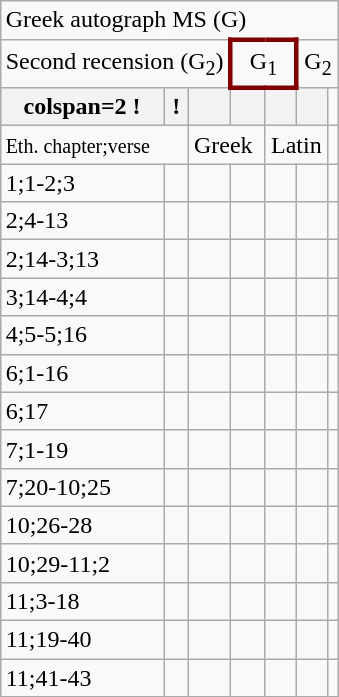<table class="wikitable" style="float:right; clear:right;margin-left:1em">
<tr>
<td colspan=7>Greek autograph MS (G)</td>
</tr>
<tr style="text-align: center;">
<td colspan=3>Second recension (G<sub>2</sub>)</td>
<td colspan=2 style="border:solid 3px Maroon">G<sub>1</sub> </td>
<td colspan=2>G<sub>2</sub></td>
</tr>
<tr>
<th>colspan=2 ! </th>
<th>! </th>
<th></th>
<th></th>
<th></th>
<th></th>
</tr>
<tr>
<td colspan=2><small>Eth. chapter;verse</small></td>
<td colspan=2>Greek</td>
<td colspan=2>Latin</td>
<td></td>
</tr>
<tr>
<td>1;1-2;3</td>
<td></td>
<td></td>
<td></td>
<td></td>
<td></td>
<td></td>
</tr>
<tr>
<td>2;4-13</td>
<td></td>
<td></td>
<td></td>
<td></td>
<td></td>
<td></td>
</tr>
<tr>
<td>2;14-3;13</td>
<td></td>
<td></td>
<td></td>
<td></td>
<td></td>
<td></td>
</tr>
<tr>
<td>3;14-4;4</td>
<td></td>
<td></td>
<td></td>
<td></td>
<td></td>
<td></td>
</tr>
<tr>
<td>4;5-5;16</td>
<td></td>
<td></td>
<td></td>
<td></td>
<td></td>
<td></td>
</tr>
<tr>
<td>6;1-16</td>
<td></td>
<td></td>
<td></td>
<td></td>
<td></td>
<td></td>
</tr>
<tr>
<td>6;17</td>
<td></td>
<td></td>
<td></td>
<td></td>
<td></td>
<td></td>
</tr>
<tr>
<td>7;1-19</td>
<td></td>
<td></td>
<td></td>
<td></td>
<td></td>
<td></td>
</tr>
<tr>
<td>7;20-10;25</td>
<td></td>
<td></td>
<td></td>
<td></td>
<td></td>
<td></td>
</tr>
<tr>
<td>10;26-28</td>
<td></td>
<td></td>
<td></td>
<td></td>
<td></td>
<td></td>
</tr>
<tr>
<td>10;29-11;2</td>
<td></td>
<td></td>
<td></td>
<td></td>
<td></td>
<td></td>
</tr>
<tr>
<td>11;3-18</td>
<td></td>
<td></td>
<td></td>
<td></td>
<td></td>
<td></td>
</tr>
<tr>
<td>11;19-40</td>
<td></td>
<td></td>
<td></td>
<td></td>
<td></td>
<td></td>
</tr>
<tr>
<td>11;41-43</td>
<td></td>
<td></td>
<td></td>
<td></td>
<td></td>
<td></td>
</tr>
</table>
